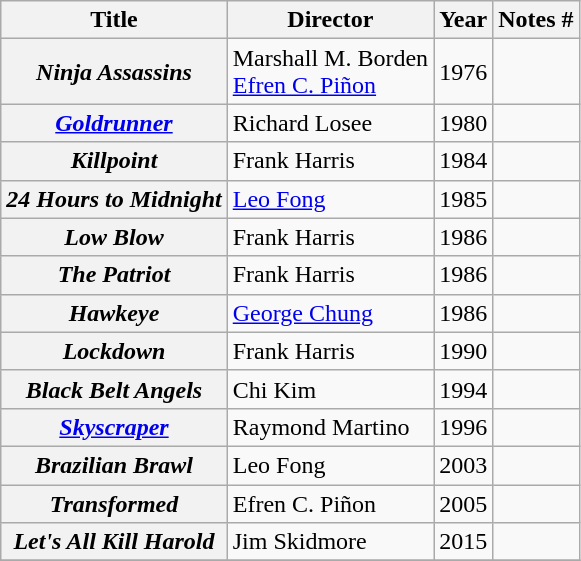<table class="wikitable plainrowheaders sortable">
<tr>
<th scope="col">Title</th>
<th scope="col">Director</th>
<th scope="col">Year</th>
<th scope="col" class="unsortable">Notes #</th>
</tr>
<tr>
<th scope="row"><em>Ninja Assassins</em></th>
<td>Marshall M. Borden<br><a href='#'>Efren C. Piñon</a></td>
<td>1976</td>
<td></td>
</tr>
<tr>
<th scope="row"><em><a href='#'>Goldrunner</a></em></th>
<td>Richard Losee</td>
<td>1980</td>
<td></td>
</tr>
<tr>
<th scope="row"><em>Killpoint</em></th>
<td>Frank Harris</td>
<td>1984</td>
<td></td>
</tr>
<tr>
<th scope="row"><em>24 Hours to Midnight</em></th>
<td><a href='#'>Leo Fong</a></td>
<td>1985</td>
<td></td>
</tr>
<tr>
<th scope="row"><em>Low Blow</em></th>
<td>Frank Harris</td>
<td>1986</td>
<td></td>
</tr>
<tr>
<th scope="row"><em>The Patriot</em></th>
<td>Frank Harris</td>
<td>1986</td>
<td></td>
</tr>
<tr>
<th scope="row"><em>Hawkeye</em></th>
<td><a href='#'>George Chung</a></td>
<td>1986</td>
<td></td>
</tr>
<tr>
<th scope="row"><em>Lockdown</em></th>
<td>Frank Harris</td>
<td>1990</td>
<td></td>
</tr>
<tr>
<th scope="row"><em>Black Belt Angels</em></th>
<td>Chi Kim</td>
<td>1994</td>
<td></td>
</tr>
<tr>
<th scope="row"><em><a href='#'>Skyscraper</a></em></th>
<td>Raymond Martino</td>
<td>1996</td>
<td></td>
</tr>
<tr>
<th scope="row"><em>Brazilian Brawl</em></th>
<td>Leo Fong</td>
<td>2003</td>
<td></td>
</tr>
<tr>
<th scope="row"><em>Transformed</em></th>
<td>Efren C. Piñon</td>
<td>2005</td>
<td></td>
</tr>
<tr>
<th scope="row"><em>Let's All Kill Harold</em></th>
<td>Jim Skidmore</td>
<td>2015</td>
<td></td>
</tr>
<tr>
</tr>
</table>
